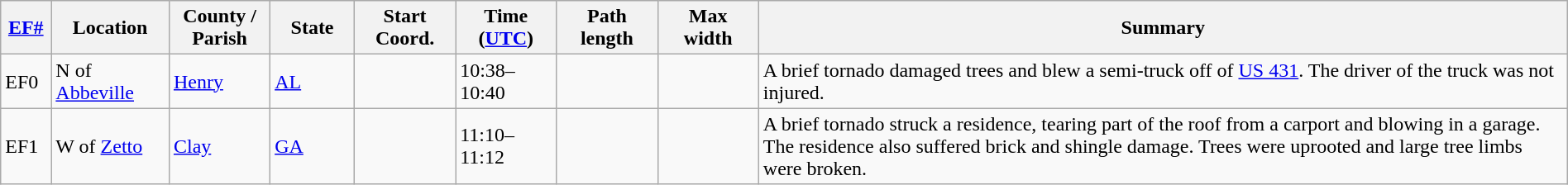<table class="wikitable sortable" style="width:100%;">
<tr>
<th scope="col"  style="width:3%; text-align:center;"><a href='#'>EF#</a></th>
<th scope="col"  style="width:7%; text-align:center;" class="unsortable">Location</th>
<th scope="col"  style="width:6%; text-align:center;" class="unsortable">County / Parish</th>
<th scope="col"  style="width:5%; text-align:center;">State</th>
<th scope="col"  style="width:6%; text-align:center;">Start Coord.</th>
<th scope="col"  style="width:6%; text-align:center;">Time (<a href='#'>UTC</a>)</th>
<th scope="col"  style="width:6%; text-align:center;">Path length</th>
<th scope="col"  style="width:6%; text-align:center;">Max width</th>
<th scope="col" class="unsortable" style="width:48%; text-align:center;">Summary</th>
</tr>
<tr>
<td bgcolor=>EF0</td>
<td>N of <a href='#'>Abbeville</a></td>
<td><a href='#'>Henry</a></td>
<td><a href='#'>AL</a></td>
<td></td>
<td>10:38–10:40</td>
<td></td>
<td></td>
<td>A brief tornado damaged trees and blew a semi-truck off of <a href='#'>US 431</a>. The driver of the truck was not injured.</td>
</tr>
<tr>
<td bgcolor=>EF1</td>
<td>W of <a href='#'>Zetto</a></td>
<td><a href='#'>Clay</a></td>
<td><a href='#'>GA</a></td>
<td></td>
<td>11:10–11:12</td>
<td></td>
<td></td>
<td>A brief tornado struck a residence, tearing part of the roof from a carport and blowing in a garage. The residence also suffered brick and shingle damage. Trees were uprooted and large tree limbs were broken.</td>
</tr>
</table>
